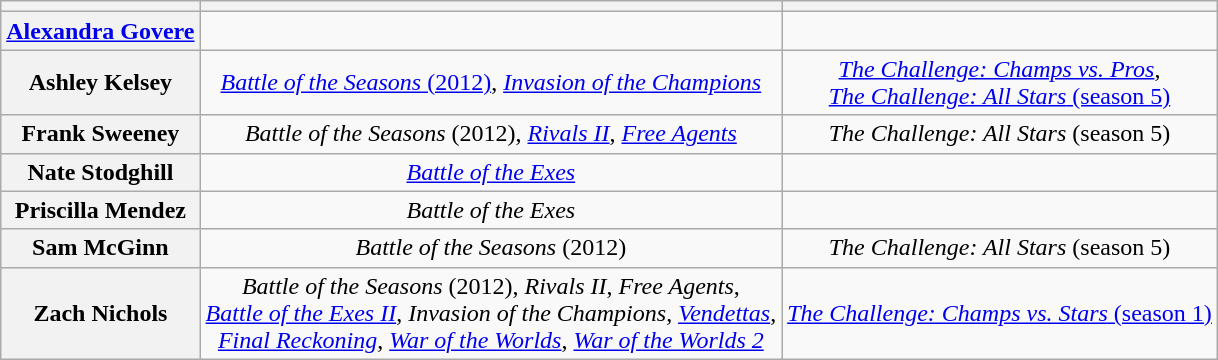<table class="wikitable sortable" style="text-align:center">
<tr>
<th scope="col"></th>
<th scope="col"></th>
<th scope="col"></th>
</tr>
<tr>
<th scope="row" nowrap><a href='#'>Alexandra Govere</a></th>
<td></td>
<td></td>
</tr>
<tr>
<th scope="row">Ashley Kelsey</th>
<td><a href='#'><em>Battle of the Seasons</em> (2012)</a>, <em><a href='#'>Invasion of the Champions</a></em></td>
<td><em><a href='#'>The Challenge: Champs vs. Pros</a></em>,<br><a href='#'><em>The Challenge: All Stars</em> (season 5)</a></td>
</tr>
<tr>
<th scope="row">Frank Sweeney</th>
<td><em>Battle of the Seasons</em> (2012), <em><a href='#'>Rivals II</a></em>, <em><a href='#'>Free Agents</a></em></td>
<td><em>The Challenge: All Stars</em> (season 5)</td>
</tr>
<tr>
<th scope="row">Nate Stodghill</th>
<td><em><a href='#'>Battle of the Exes</a></em></td>
<td></td>
</tr>
<tr>
<th scope="row">Priscilla Mendez</th>
<td><em>Battle of the Exes</em></td>
<td></td>
</tr>
<tr>
<th scope="row">Sam McGinn</th>
<td><em>Battle of the Seasons</em> (2012)</td>
<td><em>The Challenge: All Stars</em> (season 5)</td>
</tr>
<tr>
<th scope="row">Zach Nichols</th>
<td><em>Battle of the Seasons</em> (2012), <em>Rivals II</em>, <em>Free Agents</em>,<br><em><a href='#'>Battle of the Exes II</a></em>, <em>Invasion of the Champions</em>, <em><a href='#'>Vendettas</a></em>,<br><em><a href='#'>Final Reckoning</a></em>, <em><a href='#'>War of the Worlds</a></em>, <em><a href='#'>War of the Worlds 2</a></em></td>
<td><a href='#'><em>The Challenge: Champs vs. Stars</em> (season 1)</a></td>
</tr>
</table>
